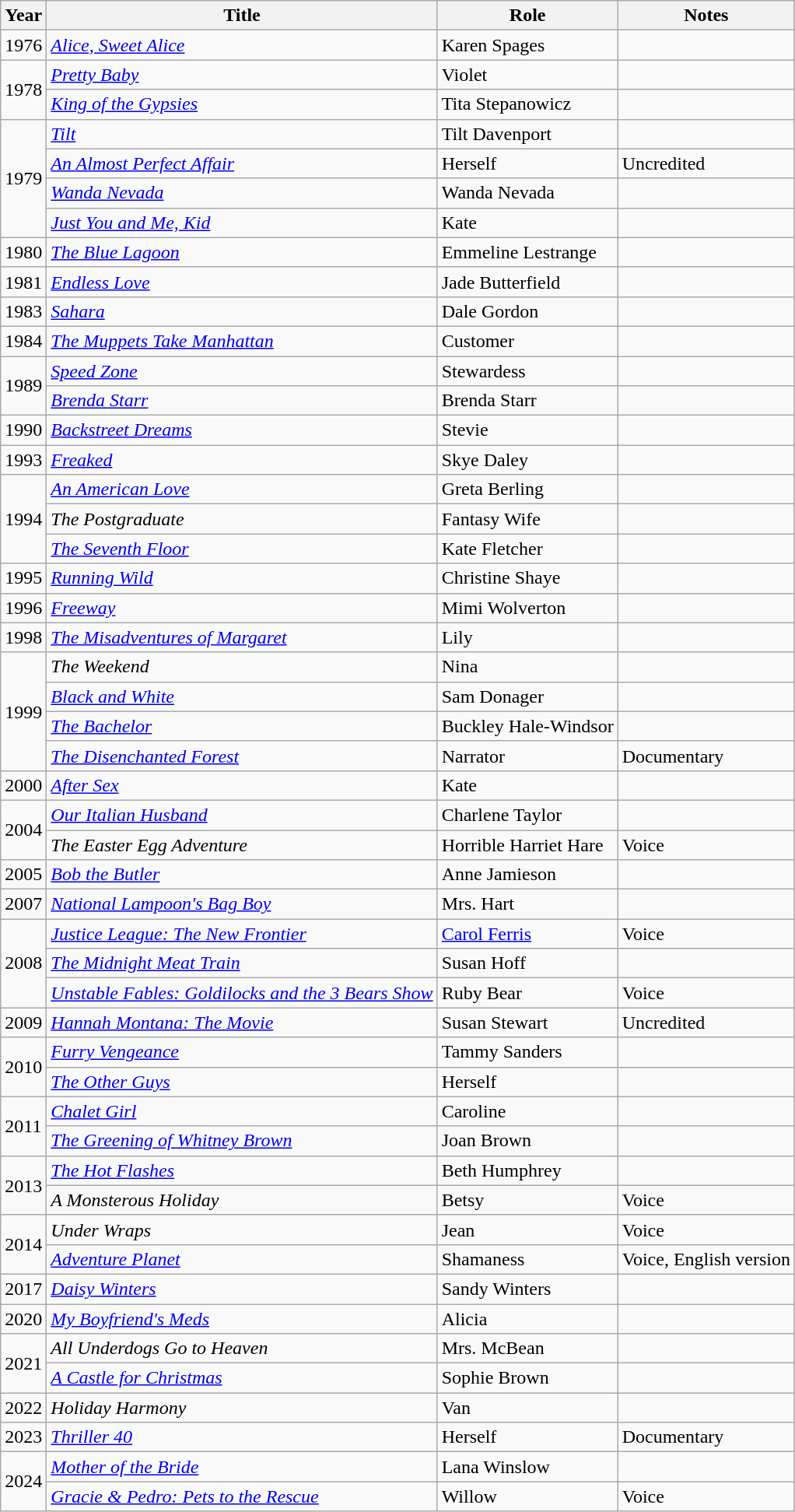<table class="wikitable sortable">
<tr>
<th>Year</th>
<th>Title</th>
<th>Role</th>
<th class="unsortable">Notes</th>
</tr>
<tr>
<td>1976</td>
<td><em><a href='#'>Alice, Sweet Alice</a></em></td>
<td>Karen Spages</td>
<td></td>
</tr>
<tr>
<td rowspan="2">1978</td>
<td><em><a href='#'>Pretty Baby</a></em></td>
<td>Violet</td>
<td></td>
</tr>
<tr>
<td><em><a href='#'>King of the Gypsies</a></em></td>
<td>Tita Stepanowicz</td>
<td></td>
</tr>
<tr>
<td rowspan="4">1979</td>
<td><em><a href='#'>Tilt</a></em></td>
<td>Tilt Davenport</td>
<td></td>
</tr>
<tr>
<td><em><a href='#'>An Almost Perfect Affair</a></em></td>
<td>Herself</td>
<td>Uncredited</td>
</tr>
<tr>
<td><em><a href='#'>Wanda Nevada</a></em></td>
<td>Wanda Nevada</td>
<td></td>
</tr>
<tr>
<td><em><a href='#'>Just You and Me, Kid</a></em></td>
<td>Kate</td>
<td></td>
</tr>
<tr>
<td>1980</td>
<td><em><a href='#'>The Blue Lagoon</a></em></td>
<td>Emmeline Lestrange</td>
<td></td>
</tr>
<tr>
<td>1981</td>
<td><em><a href='#'>Endless Love</a></em></td>
<td>Jade Butterfield</td>
<td></td>
</tr>
<tr>
<td>1983</td>
<td><em><a href='#'>Sahara</a></em></td>
<td>Dale Gordon</td>
<td></td>
</tr>
<tr>
<td>1984</td>
<td><em><a href='#'>The Muppets Take Manhattan</a></em></td>
<td>Customer</td>
<td></td>
</tr>
<tr>
<td rowspan="2">1989</td>
<td><em><a href='#'>Speed Zone</a></em></td>
<td>Stewardess</td>
<td></td>
</tr>
<tr>
<td><em><a href='#'>Brenda Starr</a></em></td>
<td>Brenda Starr</td>
<td></td>
</tr>
<tr>
<td>1990</td>
<td><em><a href='#'>Backstreet Dreams</a></em></td>
<td>Stevie</td>
<td></td>
</tr>
<tr>
<td>1993</td>
<td><em><a href='#'>Freaked</a></em></td>
<td>Skye Daley</td>
<td></td>
</tr>
<tr>
<td rowspan="3">1994</td>
<td><em><a href='#'>An American Love</a></em></td>
<td>Greta Berling</td>
<td></td>
</tr>
<tr>
<td><em>The Postgraduate</em></td>
<td>Fantasy Wife</td>
<td></td>
</tr>
<tr>
<td><em><a href='#'>The Seventh Floor</a></em></td>
<td>Kate Fletcher</td>
<td></td>
</tr>
<tr>
<td>1995</td>
<td><em><a href='#'>Running Wild</a></em></td>
<td>Christine Shaye</td>
<td></td>
</tr>
<tr>
<td>1996</td>
<td><em><a href='#'>Freeway</a></em></td>
<td>Mimi Wolverton</td>
<td></td>
</tr>
<tr>
<td>1998</td>
<td><em><a href='#'>The Misadventures of Margaret</a></em></td>
<td>Lily</td>
<td></td>
</tr>
<tr>
<td rowspan="4">1999</td>
<td><em>The Weekend</em></td>
<td>Nina</td>
<td></td>
</tr>
<tr>
<td><em><a href='#'>Black and White</a></em></td>
<td>Sam Donager</td>
<td></td>
</tr>
<tr>
<td><em><a href='#'>The Bachelor</a></em></td>
<td>Buckley Hale-Windsor</td>
<td></td>
</tr>
<tr>
<td><em><a href='#'>The Disenchanted Forest</a></em></td>
<td>Narrator</td>
<td>Documentary</td>
</tr>
<tr>
<td>2000</td>
<td><em><a href='#'>After Sex</a></em></td>
<td>Kate</td>
<td></td>
</tr>
<tr>
<td rowspan="2">2004</td>
<td><em><a href='#'>Our Italian Husband</a></em></td>
<td>Charlene Taylor</td>
<td></td>
</tr>
<tr>
<td><em>The Easter Egg Adventure</em></td>
<td>Horrible Harriet Hare</td>
<td>Voice</td>
</tr>
<tr>
<td>2005</td>
<td><em><a href='#'>Bob the Butler</a></em></td>
<td>Anne Jamieson</td>
<td></td>
</tr>
<tr>
<td>2007</td>
<td><em><a href='#'>National Lampoon's Bag Boy</a></em></td>
<td>Mrs. Hart</td>
<td></td>
</tr>
<tr>
<td rowspan="3">2008</td>
<td><em><a href='#'>Justice League: The New Frontier</a></em></td>
<td><a href='#'>Carol Ferris</a></td>
<td>Voice</td>
</tr>
<tr>
<td><em><a href='#'>The Midnight Meat Train</a></em></td>
<td>Susan Hoff</td>
<td></td>
</tr>
<tr>
<td><em><a href='#'>Unstable Fables: Goldilocks and the 3 Bears Show</a></em></td>
<td>Ruby Bear</td>
<td>Voice</td>
</tr>
<tr>
<td>2009</td>
<td><em><a href='#'>Hannah Montana: The Movie</a></em></td>
<td>Susan Stewart</td>
<td>Uncredited</td>
</tr>
<tr>
<td rowspan="2">2010</td>
<td><em><a href='#'>Furry Vengeance</a></em></td>
<td>Tammy Sanders</td>
<td></td>
</tr>
<tr>
<td><em><a href='#'>The Other Guys</a></em></td>
<td>Herself</td>
<td></td>
</tr>
<tr>
<td rowspan="2">2011</td>
<td><em><a href='#'>Chalet Girl</a></em></td>
<td>Caroline</td>
<td></td>
</tr>
<tr>
<td><em><a href='#'>The Greening of Whitney Brown</a></em></td>
<td>Joan Brown</td>
<td></td>
</tr>
<tr>
<td rowspan="2">2013</td>
<td><em><a href='#'>The Hot Flashes</a></em></td>
<td>Beth Humphrey</td>
<td></td>
</tr>
<tr>
<td><em>A Monsterous Holiday</em></td>
<td>Betsy</td>
<td>Voice</td>
</tr>
<tr>
<td rowspan="2">2014</td>
<td><em>Under Wraps</em></td>
<td>Jean</td>
<td>Voice</td>
</tr>
<tr>
<td><em><a href='#'>Adventure Planet</a></em></td>
<td>Shamaness</td>
<td>Voice, English version</td>
</tr>
<tr>
<td>2017</td>
<td><em><a href='#'>Daisy Winters</a></em></td>
<td>Sandy Winters</td>
<td></td>
</tr>
<tr>
<td>2020</td>
<td><em><a href='#'>My Boyfriend's Meds</a></em></td>
<td>Alicia</td>
<td></td>
</tr>
<tr>
<td rowspan="2">2021</td>
<td><em>All Underdogs Go to Heaven</em></td>
<td>Mrs. McBean</td>
<td></td>
</tr>
<tr>
<td><em><a href='#'>A Castle for Christmas</a></em></td>
<td>Sophie Brown</td>
<td></td>
</tr>
<tr>
<td>2022</td>
<td><em>Holiday Harmony</em></td>
<td>Van</td>
<td></td>
</tr>
<tr>
<td>2023</td>
<td><em><a href='#'>Thriller 40</a></em></td>
<td>Herself</td>
<td>Documentary</td>
</tr>
<tr>
<td rowspan="2">2024</td>
<td><em><a href='#'>Mother of the Bride</a></em></td>
<td>Lana Winslow</td>
<td></td>
</tr>
<tr>
<td><em><a href='#'>Gracie & Pedro: Pets to the Rescue</a></em></td>
<td>Willow</td>
<td>Voice</td>
</tr>
</table>
